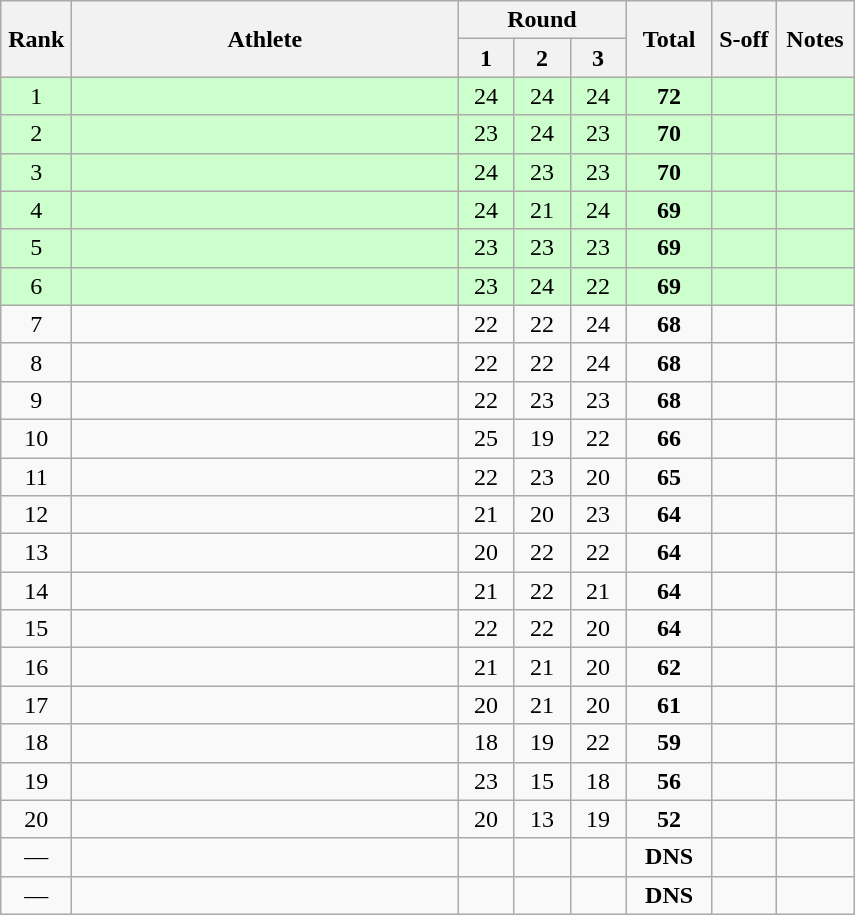<table class="wikitable" style="text-align:center">
<tr>
<th rowspan=2 width=40>Rank</th>
<th rowspan=2 width=250>Athlete</th>
<th colspan=3>Round</th>
<th rowspan=2 width=50>Total</th>
<th rowspan=2 width=35>S-off</th>
<th rowspan=2 width=45>Notes</th>
</tr>
<tr>
<th width=30>1</th>
<th width=30>2</th>
<th width=30>3</th>
</tr>
<tr bgcolor=ccffcc>
<td>1</td>
<td align=left></td>
<td>24</td>
<td>24</td>
<td>24</td>
<td><strong>72</strong></td>
<td></td>
<td></td>
</tr>
<tr bgcolor=ccffcc>
<td>2</td>
<td align=left></td>
<td>23</td>
<td>24</td>
<td>23</td>
<td><strong>70</strong></td>
<td></td>
<td></td>
</tr>
<tr bgcolor=ccffcc>
<td>3</td>
<td align=left></td>
<td>24</td>
<td>23</td>
<td>23</td>
<td><strong>70</strong></td>
<td></td>
<td></td>
</tr>
<tr bgcolor=ccffcc>
<td>4</td>
<td align=left></td>
<td>24</td>
<td>21</td>
<td>24</td>
<td><strong>69</strong></td>
<td></td>
<td></td>
</tr>
<tr bgcolor=ccffcc>
<td>5</td>
<td align=left></td>
<td>23</td>
<td>23</td>
<td>23</td>
<td><strong>69</strong></td>
<td></td>
<td></td>
</tr>
<tr bgcolor=ccffcc>
<td>6</td>
<td align=left></td>
<td>23</td>
<td>24</td>
<td>22</td>
<td><strong>69</strong></td>
<td></td>
<td></td>
</tr>
<tr>
<td>7</td>
<td align=left></td>
<td>22</td>
<td>22</td>
<td>24</td>
<td><strong>68</strong></td>
<td></td>
<td></td>
</tr>
<tr>
<td>8</td>
<td align=left></td>
<td>22</td>
<td>22</td>
<td>24</td>
<td><strong>68</strong></td>
<td></td>
<td></td>
</tr>
<tr>
<td>9</td>
<td align=left></td>
<td>22</td>
<td>23</td>
<td>23</td>
<td><strong>68</strong></td>
<td></td>
<td></td>
</tr>
<tr>
<td>10</td>
<td align=left></td>
<td>25</td>
<td>19</td>
<td>22</td>
<td><strong>66</strong></td>
<td></td>
<td></td>
</tr>
<tr>
<td>11</td>
<td align=left></td>
<td>22</td>
<td>23</td>
<td>20</td>
<td><strong>65</strong></td>
<td></td>
<td></td>
</tr>
<tr>
<td>12</td>
<td align=left></td>
<td>21</td>
<td>20</td>
<td>23</td>
<td><strong>64</strong></td>
<td></td>
<td></td>
</tr>
<tr>
<td>13</td>
<td align=left></td>
<td>20</td>
<td>22</td>
<td>22</td>
<td><strong>64</strong></td>
<td></td>
<td></td>
</tr>
<tr>
<td>14</td>
<td align=left></td>
<td>21</td>
<td>22</td>
<td>21</td>
<td><strong>64</strong></td>
<td></td>
<td></td>
</tr>
<tr>
<td>15</td>
<td align=left></td>
<td>22</td>
<td>22</td>
<td>20</td>
<td><strong>64</strong></td>
<td></td>
<td></td>
</tr>
<tr>
<td>16</td>
<td align=left></td>
<td>21</td>
<td>21</td>
<td>20</td>
<td><strong>62</strong></td>
<td></td>
<td></td>
</tr>
<tr>
<td>17</td>
<td align=left></td>
<td>20</td>
<td>21</td>
<td>20</td>
<td><strong>61</strong></td>
<td></td>
<td></td>
</tr>
<tr>
<td>18</td>
<td align=left></td>
<td>18</td>
<td>19</td>
<td>22</td>
<td><strong>59</strong></td>
<td></td>
<td></td>
</tr>
<tr>
<td>19</td>
<td align=left></td>
<td>23</td>
<td>15</td>
<td>18</td>
<td><strong>56</strong></td>
<td></td>
<td></td>
</tr>
<tr>
<td>20</td>
<td align=left></td>
<td>20</td>
<td>13</td>
<td>19</td>
<td><strong>52</strong></td>
<td></td>
<td></td>
</tr>
<tr>
<td>—</td>
<td align=left></td>
<td></td>
<td></td>
<td></td>
<td><strong>DNS</strong></td>
<td></td>
<td></td>
</tr>
<tr>
<td>—</td>
<td align=left></td>
<td></td>
<td></td>
<td></td>
<td><strong>DNS</strong></td>
<td></td>
<td></td>
</tr>
</table>
